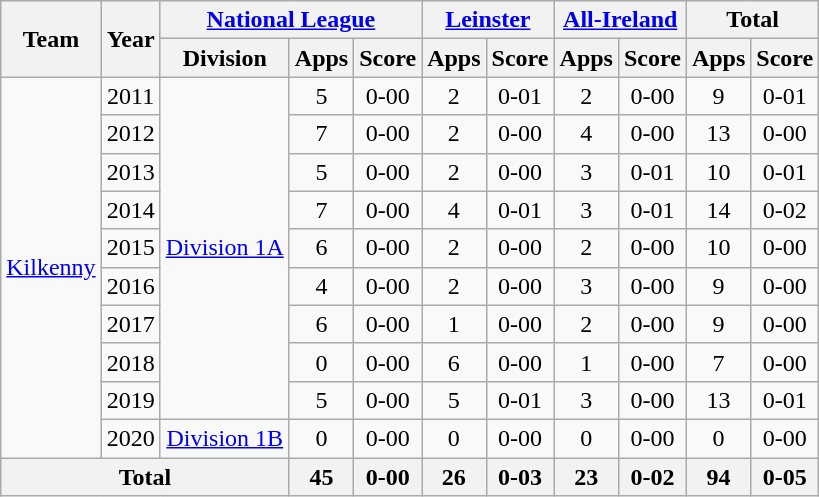<table class="wikitable" style="text-align:center">
<tr>
<th rowspan="2">Team</th>
<th rowspan="2">Year</th>
<th colspan="3"><a href='#'>National League</a></th>
<th colspan="2"><a href='#'>Leinster</a></th>
<th colspan="2"><a href='#'>All-Ireland</a></th>
<th colspan="2">Total</th>
</tr>
<tr>
<th>Division</th>
<th>Apps</th>
<th>Score</th>
<th>Apps</th>
<th>Score</th>
<th>Apps</th>
<th>Score</th>
<th>Apps</th>
<th>Score</th>
</tr>
<tr>
<td rowspan="10"><a href='#'>Kilkenny</a></td>
<td>2011</td>
<td rowspan="9"><a href='#'>Division 1A</a></td>
<td>5</td>
<td>0-00</td>
<td>2</td>
<td>0-01</td>
<td>2</td>
<td>0-00</td>
<td>9</td>
<td>0-01</td>
</tr>
<tr>
<td>2012</td>
<td>7</td>
<td>0-00</td>
<td>2</td>
<td>0-00</td>
<td>4</td>
<td>0-00</td>
<td>13</td>
<td>0-00</td>
</tr>
<tr>
<td>2013</td>
<td>5</td>
<td>0-00</td>
<td>2</td>
<td>0-00</td>
<td>3</td>
<td>0-01</td>
<td>10</td>
<td>0-01</td>
</tr>
<tr>
<td>2014</td>
<td>7</td>
<td>0-00</td>
<td>4</td>
<td>0-01</td>
<td>3</td>
<td>0-01</td>
<td>14</td>
<td>0-02</td>
</tr>
<tr>
<td>2015</td>
<td>6</td>
<td>0-00</td>
<td>2</td>
<td>0-00</td>
<td>2</td>
<td>0-00</td>
<td>10</td>
<td>0-00</td>
</tr>
<tr>
<td>2016</td>
<td>4</td>
<td>0-00</td>
<td>2</td>
<td>0-00</td>
<td>3</td>
<td>0-00</td>
<td>9</td>
<td>0-00</td>
</tr>
<tr>
<td>2017</td>
<td>6</td>
<td>0-00</td>
<td>1</td>
<td>0-00</td>
<td>2</td>
<td>0-00</td>
<td>9</td>
<td>0-00</td>
</tr>
<tr>
<td>2018</td>
<td>0</td>
<td>0-00</td>
<td>6</td>
<td>0-00</td>
<td>1</td>
<td>0-00</td>
<td>7</td>
<td>0-00</td>
</tr>
<tr>
<td>2019</td>
<td>5</td>
<td>0-00</td>
<td>5</td>
<td>0-01</td>
<td>3</td>
<td>0-00</td>
<td>13</td>
<td>0-01</td>
</tr>
<tr>
<td>2020</td>
<td rowspan="1"><a href='#'>Division 1B</a></td>
<td>0</td>
<td>0-00</td>
<td>0</td>
<td>0-00</td>
<td>0</td>
<td>0-00</td>
<td>0</td>
<td>0-00</td>
</tr>
<tr>
<th colspan="3">Total</th>
<th>45</th>
<th>0-00</th>
<th>26</th>
<th>0-03</th>
<th>23</th>
<th>0-02</th>
<th>94</th>
<th>0-05</th>
</tr>
</table>
